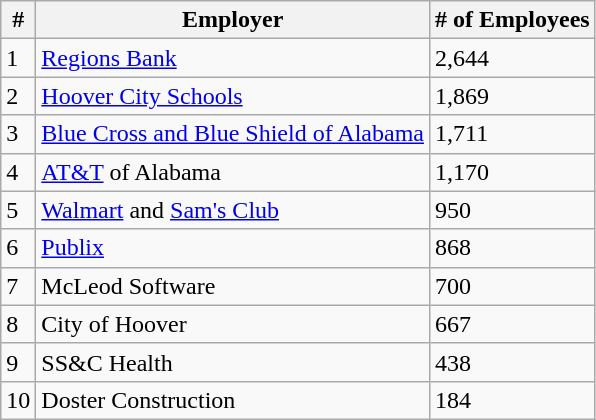<table class="wikitable">
<tr>
<th>#</th>
<th>Employer</th>
<th># of Employees</th>
</tr>
<tr>
<td>1</td>
<td><a href='#'>Regions Bank</a></td>
<td>2,644</td>
</tr>
<tr>
<td>2</td>
<td><a href='#'>Hoover City Schools</a></td>
<td>1,869</td>
</tr>
<tr>
<td>3</td>
<td><a href='#'>Blue Cross and Blue Shield of Alabama</a></td>
<td>1,711</td>
</tr>
<tr>
<td>4</td>
<td><a href='#'>AT&T</a> of Alabama</td>
<td>1,170</td>
</tr>
<tr>
<td>5</td>
<td><a href='#'>Walmart</a> and <a href='#'>Sam's Club</a></td>
<td>950</td>
</tr>
<tr>
<td>6</td>
<td><a href='#'>Publix</a></td>
<td>868</td>
</tr>
<tr>
<td>7</td>
<td>McLeod Software</td>
<td>700</td>
</tr>
<tr>
<td>8</td>
<td>City of Hoover</td>
<td>667</td>
</tr>
<tr>
<td>9</td>
<td>SS&C Health</td>
<td>438</td>
</tr>
<tr>
<td>10</td>
<td>Doster Construction</td>
<td>184</td>
</tr>
</table>
